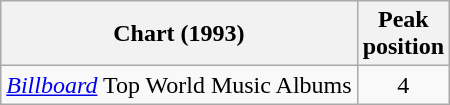<table class="wikitable">
<tr>
<th>Chart (1993)</th>
<th>Peak<br>position</th>
</tr>
<tr>
<td><em><a href='#'>Billboard</a></em> Top World Music Albums</td>
<td align="center">4</td>
</tr>
</table>
